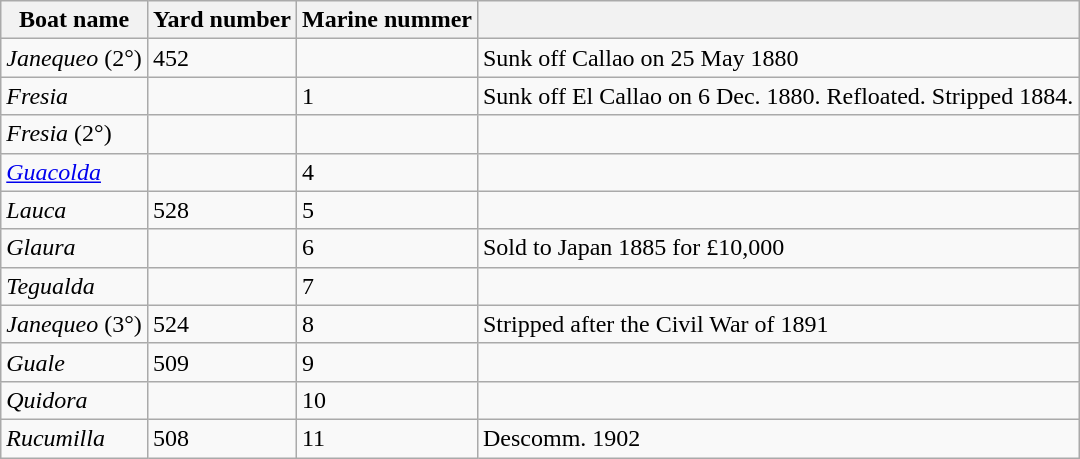<table class="wikitable">
<tr>
<th>Boat name</th>
<th>Yard number</th>
<th>Marine nummer</th>
<th></th>
</tr>
<tr>
<td><em>Janequeo</em> (2°)</td>
<td>452</td>
<td></td>
<td>Sunk off Callao on 25 May 1880</td>
</tr>
<tr>
<td><em>Fresia</em></td>
<td></td>
<td>1</td>
<td>Sunk off El Callao on 6 Dec. 1880. Refloated. Stripped 1884.</td>
</tr>
<tr>
<td><em>Fresia</em> (2°)</td>
<td></td>
<td></td>
<td></td>
</tr>
<tr>
<td><em><a href='#'>Guacolda</a></em></td>
<td></td>
<td>4</td>
<td></td>
</tr>
<tr>
<td><em>Lauca</em></td>
<td>528</td>
<td>5</td>
<td></td>
</tr>
<tr>
<td><em>Glaura</em></td>
<td></td>
<td>6</td>
<td>Sold to Japan 1885 for £10,000</td>
</tr>
<tr>
<td><em>Tegualda</em></td>
<td></td>
<td>7</td>
<td></td>
</tr>
<tr>
<td><em>Janequeo</em> (3°)</td>
<td>524</td>
<td>8</td>
<td>Stripped after the Civil War of 1891</td>
</tr>
<tr>
<td><em>Guale</em></td>
<td>509</td>
<td>9</td>
<td></td>
</tr>
<tr>
<td><em>Quidora</em></td>
<td></td>
<td>10</td>
<td></td>
</tr>
<tr>
<td><em>Rucumilla</em></td>
<td>508</td>
<td>11</td>
<td>Descomm. 1902</td>
</tr>
</table>
